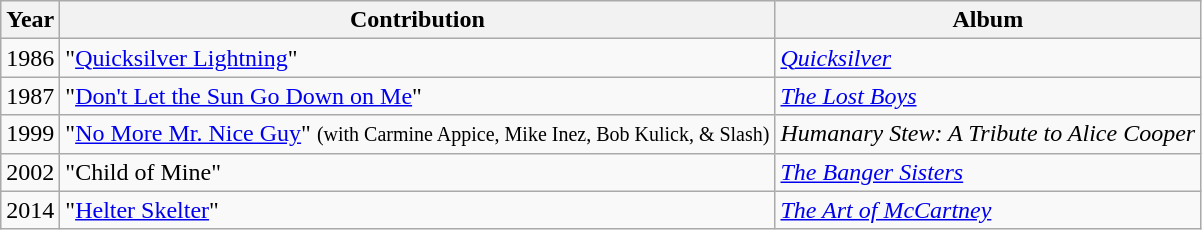<table class="wikitable">
<tr>
<th>Year</th>
<th>Contribution</th>
<th>Album</th>
</tr>
<tr>
<td>1986</td>
<td>"<a href='#'>Quicksilver Lightning</a>"</td>
<td><em><a href='#'>Quicksilver</a></em></td>
</tr>
<tr>
<td>1987</td>
<td>"<a href='#'>Don't Let the Sun Go Down on Me</a>"</td>
<td><em><a href='#'>The Lost Boys</a></em></td>
</tr>
<tr>
<td>1999</td>
<td>"<a href='#'>No More Mr. Nice Guy</a>" <small>(with Carmine Appice, Mike Inez, Bob Kulick, & Slash)</small></td>
<td><em>Humanary Stew: A Tribute to Alice Cooper</em></td>
</tr>
<tr>
<td>2002</td>
<td>"Child of Mine"</td>
<td><em><a href='#'>The Banger Sisters</a></em></td>
</tr>
<tr>
<td>2014</td>
<td>"<a href='#'>Helter Skelter</a>"</td>
<td><em><a href='#'>The Art of McCartney</a></em></td>
</tr>
</table>
